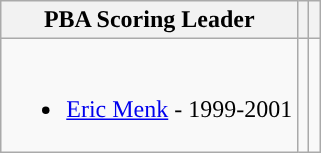<table class=wikitable>
<tr>
<th>PBA Scoring Leader</th>
<th></th>
<th></th>
</tr>
<tr>
<td valign="top"><br><ul><li><a href='#'>Eric Menk</a> - 1999-2001</li></ul></td>
<td valign="top"></td>
<td valign="top"></td>
</tr>
</table>
